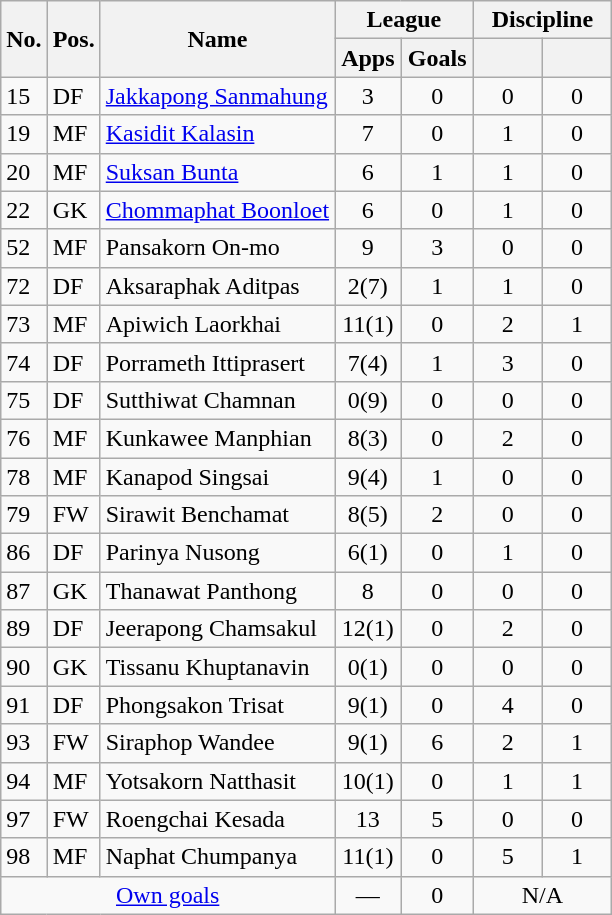<table class="wikitable sortable" style="text-align:center">
<tr>
<th rowspan="2">No.</th>
<th rowspan="2">Pos.</th>
<th rowspan="2">Name</th>
<th colspan="2" width="85">League</th>
<th colspan="2" width="85">Discipline</th>
</tr>
<tr>
<th>Apps</th>
<th>Goals</th>
<th></th>
<th></th>
</tr>
<tr>
<td align="left">15</td>
<td align="left">DF</td>
<td align="left"><a href='#'>Jakkapong Sanmahung</a></td>
<td>3</td>
<td>0</td>
<td>0</td>
<td>0</td>
</tr>
<tr>
<td align="left">19</td>
<td align="left">MF</td>
<td align="left"><a href='#'>Kasidit Kalasin</a></td>
<td>7</td>
<td>0</td>
<td>1</td>
<td>0</td>
</tr>
<tr>
<td align="left">20</td>
<td align="left">MF</td>
<td align="left"><a href='#'>Suksan Bunta</a></td>
<td>6</td>
<td>1</td>
<td>1</td>
<td>0</td>
</tr>
<tr>
<td align="left">22</td>
<td align="left">GK</td>
<td align="left"><a href='#'>Chommaphat Boonloet</a></td>
<td>6</td>
<td>0</td>
<td>1</td>
<td>0</td>
</tr>
<tr>
<td align="left">52</td>
<td align="left">MF</td>
<td align="left">Pansakorn On-mo</td>
<td>9</td>
<td>3</td>
<td>0</td>
<td>0</td>
</tr>
<tr>
<td align="left">72</td>
<td align="left">DF</td>
<td align="left">Aksaraphak Aditpas</td>
<td>2(7)</td>
<td>1</td>
<td>1</td>
<td>0</td>
</tr>
<tr>
<td align="left">73</td>
<td align="left">MF</td>
<td align="left">Apiwich Laorkhai</td>
<td>11(1)</td>
<td>0</td>
<td>2</td>
<td>1</td>
</tr>
<tr>
<td align="left">74</td>
<td align="left">DF</td>
<td align="left">Porrameth Ittiprasert</td>
<td>7(4)</td>
<td>1</td>
<td>3</td>
<td>0</td>
</tr>
<tr>
<td align="left">75</td>
<td align="left">DF</td>
<td align="left">Sutthiwat Chamnan</td>
<td>0(9)</td>
<td>0</td>
<td>0</td>
<td>0</td>
</tr>
<tr>
<td align="left">76</td>
<td align="left">MF</td>
<td align="left">Kunkawee Manphian</td>
<td>8(3)</td>
<td>0</td>
<td>2</td>
<td>0</td>
</tr>
<tr>
<td align="left">78</td>
<td align="left">MF</td>
<td align="left">Kanapod Singsai</td>
<td>9(4)</td>
<td>1</td>
<td>0</td>
<td>0</td>
</tr>
<tr>
<td align="left">79</td>
<td align="left">FW</td>
<td align="left">Sirawit Benchamat</td>
<td>8(5)</td>
<td>2</td>
<td>0</td>
<td>0</td>
</tr>
<tr>
<td align="left">86</td>
<td align="left">DF</td>
<td align="left">Parinya Nusong</td>
<td>6(1)</td>
<td>0</td>
<td>1</td>
<td>0</td>
</tr>
<tr>
<td align="left">87</td>
<td align="left">GK</td>
<td align="left">Thanawat Panthong</td>
<td>8</td>
<td>0</td>
<td>0</td>
<td>0</td>
</tr>
<tr>
<td align="left">89</td>
<td align="left">DF</td>
<td align="left">Jeerapong Chamsakul</td>
<td>12(1)</td>
<td>0</td>
<td>2</td>
<td>0</td>
</tr>
<tr>
<td align="left">90</td>
<td align="left">GK</td>
<td align="left">Tissanu Khuptanavin</td>
<td>0(1)</td>
<td>0</td>
<td>0</td>
<td>0</td>
</tr>
<tr>
<td align="left">91</td>
<td align="left">DF</td>
<td align="left">Phongsakon Trisat</td>
<td>9(1)</td>
<td>0</td>
<td>4</td>
<td>0</td>
</tr>
<tr>
<td align="left">93</td>
<td align="left">FW</td>
<td align="left">Siraphop Wandee</td>
<td>9(1)</td>
<td>6</td>
<td>2</td>
<td>1</td>
</tr>
<tr>
<td align="left">94</td>
<td align="left">MF</td>
<td align="left">Yotsakorn Natthasit</td>
<td>10(1)</td>
<td>0</td>
<td>1</td>
<td>1</td>
</tr>
<tr>
<td align="left">97</td>
<td align="left">FW</td>
<td align="left">Roengchai Kesada</td>
<td>13</td>
<td>5</td>
<td>0</td>
<td>0</td>
</tr>
<tr>
<td align="left">98</td>
<td align="left">MF</td>
<td align="left">Naphat Chumpanya</td>
<td>11(1)</td>
<td>0</td>
<td>5</td>
<td>1</td>
</tr>
<tr>
<td colspan="3" align="center"><a href='#'>Own goals</a></td>
<td>—</td>
<td>0</td>
<td colspan=2>N/A</td>
</tr>
</table>
